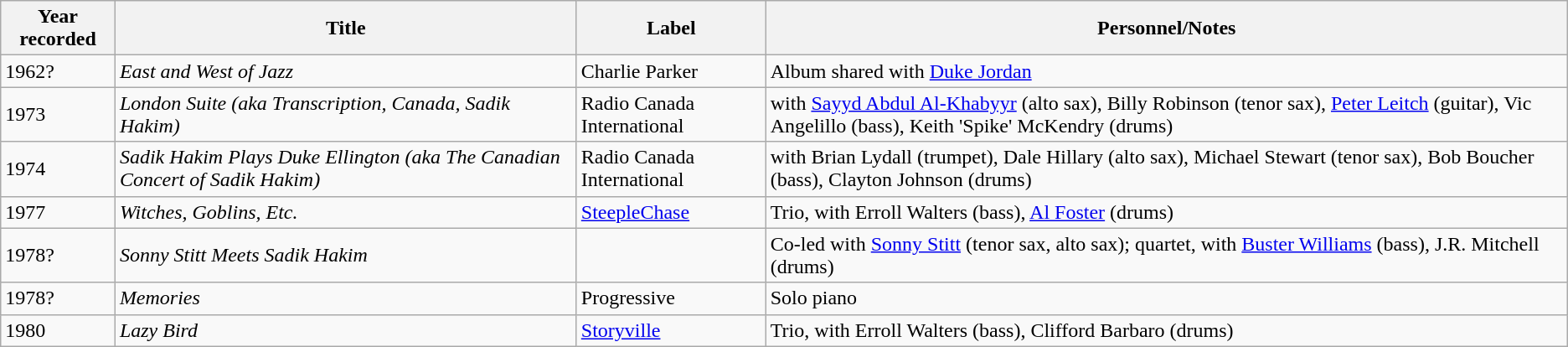<table class="wikitable sortable">
<tr>
<th>Year recorded</th>
<th>Title</th>
<th>Label</th>
<th>Personnel/Notes</th>
</tr>
<tr>
<td>1962?</td>
<td><em>East and West of Jazz</em></td>
<td>Charlie Parker</td>
<td>Album shared with <a href='#'>Duke Jordan</a></td>
</tr>
<tr>
<td>1973</td>
<td><em>London Suite (aka Transcription, Canada, Sadik Hakim)</em></td>
<td>Radio Canada International</td>
<td>with <a href='#'>Sayyd Abdul Al-Khabyyr</a> (alto sax), Billy Robinson (tenor sax), <a href='#'>Peter Leitch</a> (guitar), Vic Angelillo (bass), Keith 'Spike' McKendry (drums)</td>
</tr>
<tr>
<td>1974</td>
<td><em>Sadik Hakim Plays Duke Ellington (aka The Canadian Concert of Sadik Hakim)</em></td>
<td>Radio Canada International</td>
<td>with Brian Lydall (trumpet), Dale Hillary (alto sax), Michael Stewart (tenor sax), Bob Boucher (bass), Clayton Johnson (drums)</td>
</tr>
<tr>
<td>1977</td>
<td><em>Witches, Goblins, Etc.</em></td>
<td><a href='#'>SteepleChase</a></td>
<td>Trio, with Erroll Walters (bass), <a href='#'>Al Foster</a> (drums)</td>
</tr>
<tr>
<td>1978?</td>
<td><em>Sonny Stitt Meets Sadik Hakim</em></td>
<td></td>
<td>Co-led with <a href='#'>Sonny Stitt</a> (tenor sax, alto sax); quartet, with <a href='#'>Buster Williams</a> (bass), J.R. Mitchell (drums)</td>
</tr>
<tr>
<td>1978?</td>
<td><em>Memories</em></td>
<td>Progressive</td>
<td>Solo piano</td>
</tr>
<tr>
<td>1980</td>
<td><em>Lazy Bird</em></td>
<td><a href='#'>Storyville</a></td>
<td>Trio, with Erroll Walters (bass), Clifford Barbaro (drums)</td>
</tr>
</table>
